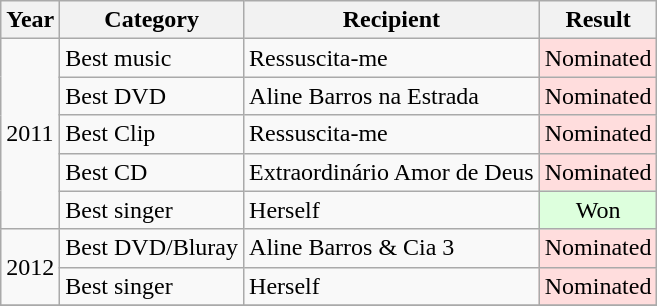<table class="wikitable">
<tr>
<th>Year</th>
<th>Category</th>
<th>Recipient</th>
<th>Result</th>
</tr>
<tr>
<td rowspan="5">2011</td>
<td>Best music</td>
<td>Ressuscita-me</td>
<td style="background: #ffdddd" align="center" class="table-yes2">Nominated</td>
</tr>
<tr>
<td>Best DVD</td>
<td>Aline Barros na Estrada</td>
<td style="background: #ffdddd" align="center" class="table-yes2">Nominated</td>
</tr>
<tr>
<td>Best Clip</td>
<td>Ressuscita-me</td>
<td style="background: #ffdddd" align="center" class="table-yes2">Nominated</td>
</tr>
<tr>
<td>Best CD</td>
<td>Extraordinário Amor de Deus</td>
<td style="background: #ffdddd" align="center" class="table-yes2">Nominated</td>
</tr>
<tr>
<td>Best singer</td>
<td>Herself</td>
<td style="background: #ddffdd" align="center" class="table-yes2">Won</td>
</tr>
<tr>
<td rowspan="2">2012</td>
<td>Best DVD/Bluray</td>
<td>Aline Barros & Cia 3</td>
<td style="background: #ffdddd" align="center" class="table-yes2">Nominated</td>
</tr>
<tr>
<td>Best singer</td>
<td>Herself</td>
<td style="background: #ffdddd" align="center" class="table-yes2">Nominated</td>
</tr>
<tr>
</tr>
</table>
